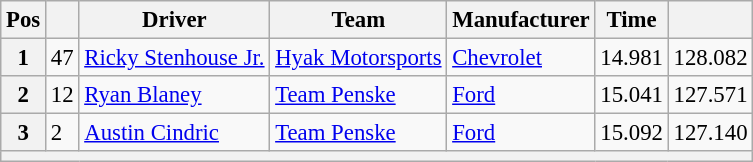<table class="wikitable" style="font-size:95%">
<tr>
<th>Pos</th>
<th></th>
<th>Driver</th>
<th>Team</th>
<th>Manufacturer</th>
<th>Time</th>
<th></th>
</tr>
<tr>
<th>1</th>
<td>47</td>
<td><a href='#'>Ricky Stenhouse Jr.</a></td>
<td><a href='#'>Hyak Motorsports</a></td>
<td><a href='#'>Chevrolet</a></td>
<td>14.981</td>
<td>128.082</td>
</tr>
<tr>
<th>2</th>
<td>12</td>
<td><a href='#'>Ryan Blaney</a></td>
<td><a href='#'>Team Penske</a></td>
<td><a href='#'>Ford</a></td>
<td>15.041</td>
<td>127.571</td>
</tr>
<tr>
<th>3</th>
<td>2</td>
<td><a href='#'>Austin Cindric</a></td>
<td><a href='#'>Team Penske</a></td>
<td><a href='#'>Ford</a></td>
<td>15.092</td>
<td>127.140</td>
</tr>
<tr>
<th colspan="7"></th>
</tr>
</table>
